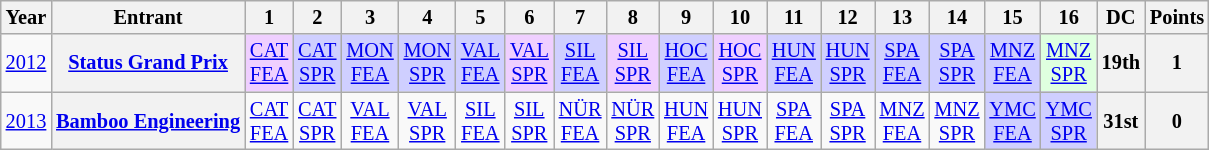<table class="wikitable" style="text-align:center; font-size:85%">
<tr>
<th>Year</th>
<th>Entrant</th>
<th>1</th>
<th>2</th>
<th>3</th>
<th>4</th>
<th>5</th>
<th>6</th>
<th>7</th>
<th>8</th>
<th>9</th>
<th>10</th>
<th>11</th>
<th>12</th>
<th>13</th>
<th>14</th>
<th>15</th>
<th>16</th>
<th>DC</th>
<th>Points</th>
</tr>
<tr>
<td><a href='#'>2012</a></td>
<th nowrap><a href='#'>Status Grand Prix</a></th>
<td style="background:#efcfff;"><a href='#'>CAT<br>FEA</a><br></td>
<td style="background:#cfcfff;"><a href='#'>CAT<br>SPR</a><br></td>
<td style="background:#cfcfff;"><a href='#'>MON<br>FEA</a><br></td>
<td style="background:#cfcfff;"><a href='#'>MON<br>SPR</a><br></td>
<td style="background:#cfcfff;"><a href='#'>VAL<br>FEA</a><br></td>
<td style="background:#efcfff;"><a href='#'>VAL<br>SPR</a><br></td>
<td style="background:#cfcfff;"><a href='#'>SIL<br>FEA</a><br></td>
<td style="background:#efcfff;"><a href='#'>SIL<br>SPR</a><br></td>
<td style="background:#cfcfff;"><a href='#'>HOC<br>FEA</a><br></td>
<td style="background:#efcfff;"><a href='#'>HOC<br>SPR</a><br></td>
<td style="background:#cfcfff;"><a href='#'>HUN<br>FEA</a><br></td>
<td style="background:#cfcfff;"><a href='#'>HUN<br>SPR</a><br></td>
<td style="background:#cfcfff;"><a href='#'>SPA<br>FEA</a><br></td>
<td style="background:#cfcfff;"><a href='#'>SPA<br>SPR</a><br></td>
<td style="background:#cfcfff;"><a href='#'>MNZ<br>FEA</a><br></td>
<td style="background:#DFFFDF;"><a href='#'>MNZ<br>SPR</a><br></td>
<th>19th</th>
<th>1</th>
</tr>
<tr>
<td><a href='#'>2013</a></td>
<th nowrap><a href='#'>Bamboo Engineering</a></th>
<td><a href='#'>CAT<br>FEA</a></td>
<td><a href='#'>CAT<br>SPR</a></td>
<td><a href='#'>VAL<br>FEA</a></td>
<td><a href='#'>VAL<br>SPR</a></td>
<td><a href='#'>SIL<br>FEA</a></td>
<td><a href='#'>SIL<br>SPR</a></td>
<td><a href='#'>NÜR<br>FEA</a></td>
<td><a href='#'>NÜR<br>SPR</a></td>
<td><a href='#'>HUN<br>FEA</a></td>
<td><a href='#'>HUN<br>SPR</a></td>
<td><a href='#'>SPA<br>FEA</a></td>
<td><a href='#'>SPA<br>SPR</a></td>
<td><a href='#'>MNZ<br>FEA</a></td>
<td><a href='#'>MNZ<br>SPR</a></td>
<td style="background:#CFCFFF;"><a href='#'>YMC<br>FEA</a><br></td>
<td style="background:#CFCFFF;"><a href='#'>YMC<br>SPR</a><br></td>
<th>31st</th>
<th>0</th>
</tr>
</table>
